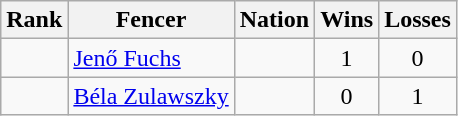<table class="wikitable sortable" style="text-align:center">
<tr>
<th>Rank</th>
<th>Fencer</th>
<th>Nation</th>
<th>Wins</th>
<th>Losses</th>
</tr>
<tr>
<td></td>
<td align=left><a href='#'>Jenő Fuchs</a></td>
<td align=left></td>
<td>1</td>
<td>0</td>
</tr>
<tr>
<td></td>
<td align=left><a href='#'>Béla Zulawszky</a></td>
<td align=left></td>
<td>0</td>
<td>1</td>
</tr>
</table>
